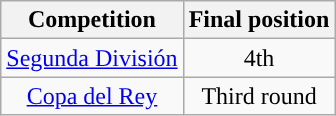<table class="wikitable" style="font-size:100%; text-align:center">
<tr>
<th>Competition</th>
<th>Final position</th>
</tr>
<tr style="background:">
<td><a href='#'>Segunda División</a></td>
<td>4th</td>
</tr>
<tr style="background:">
<td><a href='#'>Copa del Rey</a></td>
<td>Third round</td>
</tr>
</table>
